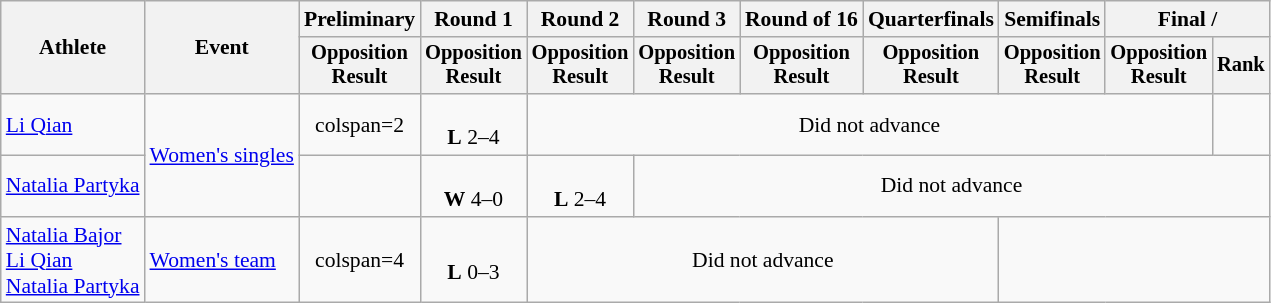<table class="wikitable" style="text-align:center; font-size:90%">
<tr>
<th rowspan=2>Athlete</th>
<th rowspan=2>Event</th>
<th>Preliminary</th>
<th>Round 1</th>
<th>Round 2</th>
<th>Round 3</th>
<th>Round of 16</th>
<th>Quarterfinals</th>
<th>Semifinals</th>
<th colspan=2>Final / </th>
</tr>
<tr style="font-size:95%">
<th>Opposition<br>Result</th>
<th>Opposition<br>Result</th>
<th>Opposition<br>Result</th>
<th>Opposition<br>Result</th>
<th>Opposition<br>Result</th>
<th>Opposition<br>Result</th>
<th>Opposition<br>Result</th>
<th>Opposition<br>Result</th>
<th>Rank</th>
</tr>
<tr>
<td align=left><a href='#'>Li Qian</a></td>
<td align=left rowspan=2><a href='#'>Women's singles</a></td>
<td>colspan=2 </td>
<td><br><strong>L</strong> 2–4</td>
<td colspan=6>Did not advance</td>
</tr>
<tr>
<td align=left><a href='#'>Natalia Partyka</a></td>
<td></td>
<td><br><strong>W</strong> 4–0</td>
<td><br><strong>L</strong> 2–4</td>
<td colspan=6>Did not advance</td>
</tr>
<tr>
<td align=left><a href='#'>Natalia Bajor</a><br><a href='#'>Li Qian</a><br><a href='#'>Natalia Partyka</a></td>
<td align=left><a href='#'>Women's team</a></td>
<td>colspan=4 </td>
<td><br><strong>L</strong> 0–3</td>
<td colspan=4>Did not advance</td>
</tr>
</table>
